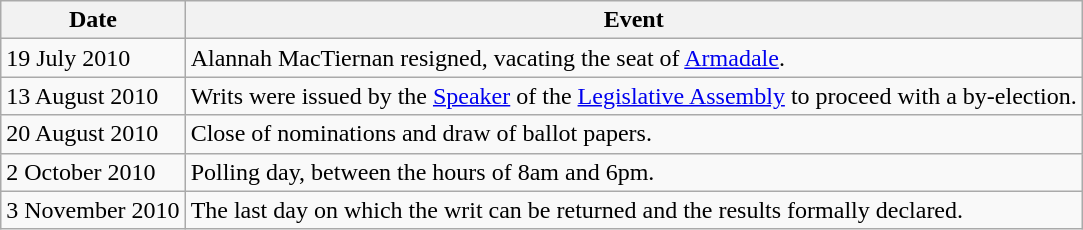<table class="wikitable">
<tr>
<th>Date</th>
<th>Event</th>
</tr>
<tr>
<td>19 July 2010</td>
<td>Alannah MacTiernan resigned, vacating the seat of <a href='#'>Armadale</a>.</td>
</tr>
<tr>
<td>13 August 2010</td>
<td>Writs were issued by the <a href='#'>Speaker</a> of the <a href='#'>Legislative Assembly</a> to proceed with a by-election.</td>
</tr>
<tr>
<td>20 August 2010</td>
<td>Close of nominations and draw of ballot papers.</td>
</tr>
<tr>
<td>2 October 2010</td>
<td>Polling day, between the hours of 8am and 6pm.</td>
</tr>
<tr>
<td>3 November 2010</td>
<td>The last day on which the writ can be returned and the results formally declared.</td>
</tr>
</table>
